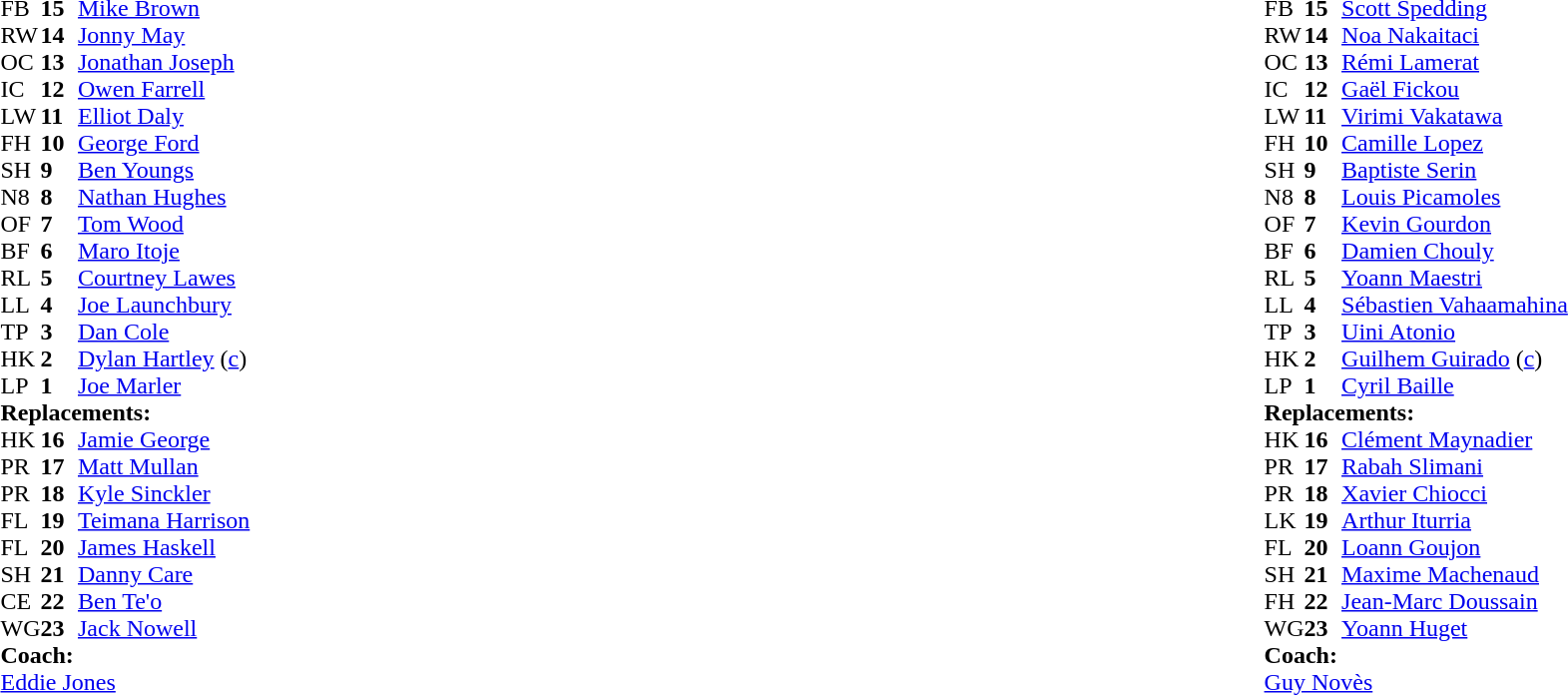<table style="width:100%">
<tr>
<td style="vertical-align:top; width:50%"><br><table cellspacing="0" cellpadding="0">
<tr>
<th width="25"></th>
<th width="25"></th>
</tr>
<tr>
<td>FB</td>
<td><strong>15</strong></td>
<td><a href='#'>Mike Brown</a></td>
</tr>
<tr>
<td>RW</td>
<td><strong>14</strong></td>
<td><a href='#'>Jonny May</a></td>
<td></td>
</tr>
<tr>
<td>OC</td>
<td><strong>13</strong></td>
<td><a href='#'>Jonathan Joseph</a></td>
<td></td>
<td></td>
</tr>
<tr>
<td>IC</td>
<td><strong>12</strong></td>
<td><a href='#'>Owen Farrell</a></td>
</tr>
<tr>
<td>LW</td>
<td><strong>11</strong></td>
<td><a href='#'>Elliot Daly</a></td>
</tr>
<tr>
<td>FH</td>
<td><strong>10</strong></td>
<td><a href='#'>George Ford</a></td>
<td></td>
<td></td>
</tr>
<tr>
<td>SH</td>
<td><strong>9</strong></td>
<td><a href='#'>Ben Youngs</a></td>
<td></td>
<td></td>
</tr>
<tr>
<td>N8</td>
<td><strong>8</strong></td>
<td><a href='#'>Nathan Hughes</a></td>
</tr>
<tr>
<td>OF</td>
<td><strong>7</strong></td>
<td><a href='#'>Tom Wood</a></td>
</tr>
<tr>
<td>BF</td>
<td><strong>6</strong></td>
<td><a href='#'>Maro Itoje</a></td>
</tr>
<tr>
<td>RL</td>
<td><strong>5</strong></td>
<td><a href='#'>Courtney Lawes</a></td>
</tr>
<tr>
<td>LL</td>
<td><strong>4</strong></td>
<td><a href='#'>Joe Launchbury</a></td>
<td></td>
<td></td>
</tr>
<tr>
<td>TP</td>
<td><strong>3</strong></td>
<td><a href='#'>Dan Cole</a></td>
</tr>
<tr>
<td>HK</td>
<td><strong>2</strong></td>
<td><a href='#'>Dylan Hartley</a> (<a href='#'>c</a>)</td>
<td></td>
<td></td>
</tr>
<tr>
<td>LP</td>
<td><strong>1</strong></td>
<td><a href='#'>Joe Marler</a></td>
<td></td>
<td></td>
</tr>
<tr>
<td colspan=3><strong>Replacements:</strong></td>
</tr>
<tr>
<td>HK</td>
<td><strong>16</strong></td>
<td><a href='#'>Jamie George</a></td>
<td></td>
<td></td>
</tr>
<tr>
<td>PR</td>
<td><strong>17</strong></td>
<td><a href='#'>Matt Mullan</a></td>
<td></td>
<td></td>
</tr>
<tr>
<td>PR</td>
<td><strong>18</strong></td>
<td><a href='#'>Kyle Sinckler</a></td>
</tr>
<tr>
<td>FL</td>
<td><strong>19</strong></td>
<td><a href='#'>Teimana Harrison</a></td>
</tr>
<tr>
<td>FL</td>
<td><strong>20</strong></td>
<td><a href='#'>James Haskell</a></td>
<td></td>
<td></td>
</tr>
<tr>
<td>SH</td>
<td><strong>21</strong></td>
<td><a href='#'>Danny Care</a></td>
<td></td>
<td></td>
</tr>
<tr>
<td>CE</td>
<td><strong>22</strong></td>
<td><a href='#'>Ben Te'o</a></td>
<td></td>
<td></td>
</tr>
<tr>
<td>WG</td>
<td><strong>23</strong></td>
<td><a href='#'>Jack Nowell</a></td>
<td></td>
<td></td>
</tr>
<tr>
<td colspan=3><strong>Coach:</strong></td>
</tr>
<tr>
<td colspan="4"> <a href='#'>Eddie Jones</a></td>
</tr>
</table>
</td>
<td style="vertical-align:top"></td>
<td style="vertical-align:top; width:50%"><br><table cellspacing="0" cellpadding="0" style="margin:auto">
<tr>
<th width="25"></th>
<th width="25"></th>
</tr>
<tr>
<td>FB</td>
<td><strong>15</strong></td>
<td><a href='#'>Scott Spedding</a></td>
</tr>
<tr>
<td>RW</td>
<td><strong>14</strong></td>
<td><a href='#'>Noa Nakaitaci</a></td>
</tr>
<tr>
<td>OC</td>
<td><strong>13</strong></td>
<td><a href='#'>Rémi Lamerat</a></td>
<td></td>
<td></td>
</tr>
<tr>
<td>IC</td>
<td><strong>12</strong></td>
<td><a href='#'>Gaël Fickou</a></td>
</tr>
<tr>
<td>LW</td>
<td><strong>11</strong></td>
<td><a href='#'>Virimi Vakatawa</a></td>
</tr>
<tr>
<td>FH</td>
<td><strong>10</strong></td>
<td><a href='#'>Camille Lopez</a></td>
<td></td>
<td></td>
</tr>
<tr>
<td>SH</td>
<td><strong>9</strong></td>
<td><a href='#'>Baptiste Serin</a></td>
<td></td>
<td></td>
</tr>
<tr>
<td>N8</td>
<td><strong>8</strong></td>
<td><a href='#'>Louis Picamoles</a></td>
</tr>
<tr>
<td>OF</td>
<td><strong>7</strong></td>
<td><a href='#'>Kevin Gourdon</a></td>
</tr>
<tr>
<td>BF</td>
<td><strong>6</strong></td>
<td><a href='#'>Damien Chouly</a></td>
<td></td>
<td></td>
</tr>
<tr>
<td>RL</td>
<td><strong>5</strong></td>
<td><a href='#'>Yoann Maestri</a></td>
</tr>
<tr>
<td>LL</td>
<td><strong>4</strong></td>
<td><a href='#'>Sébastien Vahaamahina</a></td>
<td></td>
<td></td>
</tr>
<tr>
<td>TP</td>
<td><strong>3</strong></td>
<td><a href='#'>Uini Atonio</a></td>
<td></td>
<td></td>
</tr>
<tr>
<td>HK</td>
<td><strong>2</strong></td>
<td><a href='#'>Guilhem Guirado</a> (<a href='#'>c</a>)</td>
<td></td>
<td></td>
</tr>
<tr>
<td>LP</td>
<td><strong>1</strong></td>
<td><a href='#'>Cyril Baille</a></td>
<td></td>
<td></td>
</tr>
<tr>
<td colspan=3><strong>Replacements:</strong></td>
</tr>
<tr>
<td>HK</td>
<td><strong>16</strong></td>
<td><a href='#'>Clément Maynadier</a></td>
<td></td>
<td></td>
</tr>
<tr>
<td>PR</td>
<td><strong>17</strong></td>
<td><a href='#'>Rabah Slimani</a></td>
<td></td>
<td></td>
</tr>
<tr>
<td>PR</td>
<td><strong>18</strong></td>
<td><a href='#'>Xavier Chiocci</a></td>
<td></td>
<td></td>
</tr>
<tr>
<td>LK</td>
<td><strong>19</strong></td>
<td><a href='#'>Arthur Iturria</a></td>
<td></td>
<td></td>
</tr>
<tr>
<td>FL</td>
<td><strong>20</strong></td>
<td><a href='#'>Loann Goujon</a></td>
<td></td>
<td></td>
</tr>
<tr>
<td>SH</td>
<td><strong>21</strong></td>
<td><a href='#'>Maxime Machenaud</a></td>
<td></td>
<td></td>
</tr>
<tr>
<td>FH</td>
<td><strong>22</strong></td>
<td><a href='#'>Jean-Marc Doussain</a></td>
<td></td>
<td></td>
</tr>
<tr>
<td>WG</td>
<td><strong>23</strong></td>
<td><a href='#'>Yoann Huget</a></td>
<td></td>
<td></td>
</tr>
<tr>
<td colspan=3><strong>Coach:</strong></td>
</tr>
<tr>
<td colspan="4"> <a href='#'>Guy Novès</a></td>
</tr>
</table>
</td>
</tr>
</table>
